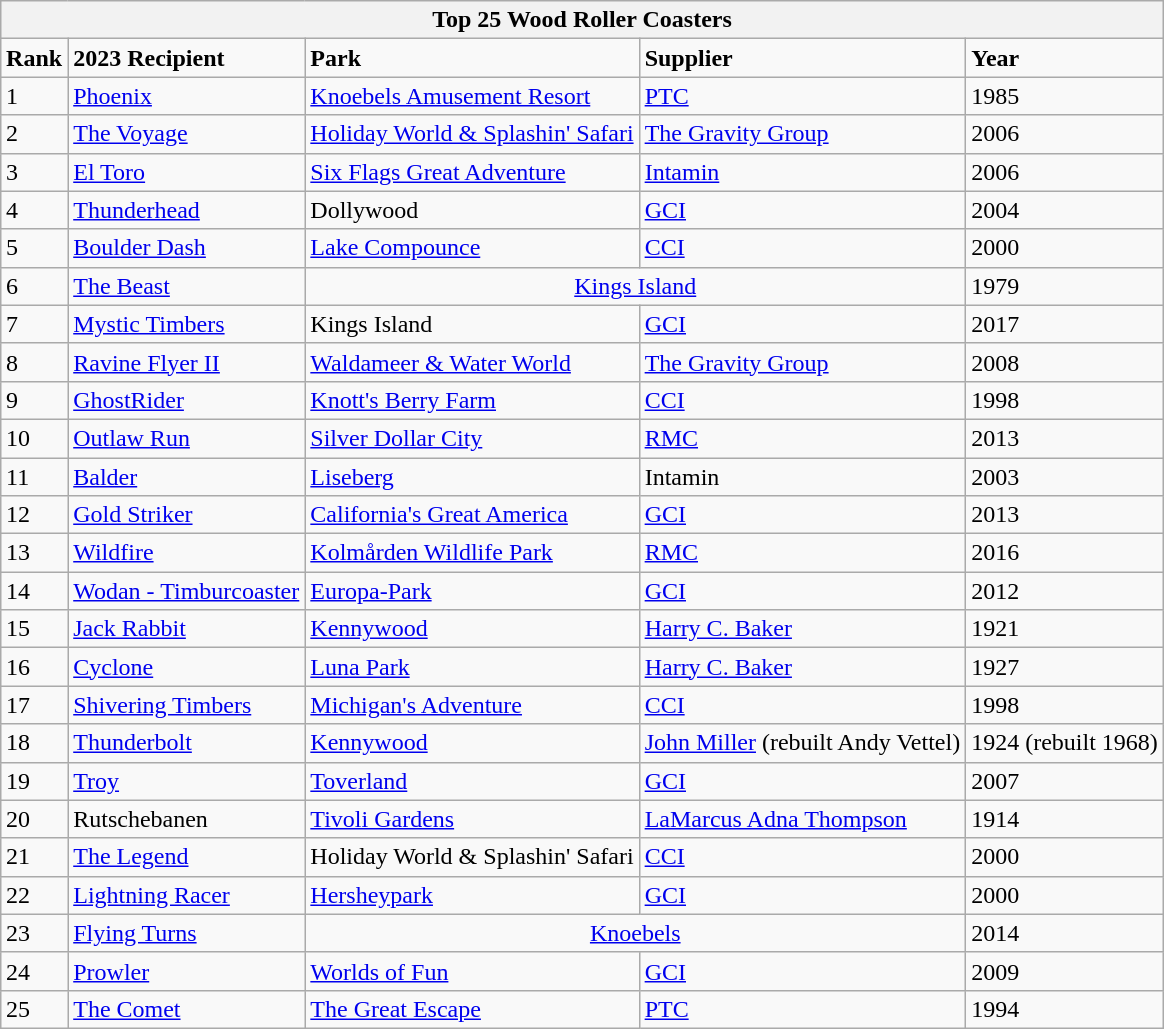<table class="wikitable" style="margin:1em auto;">
<tr>
<th colspan="500">Top 25 Wood Roller Coasters</th>
</tr>
<tr>
<td><strong>Rank</strong></td>
<td><strong>2023 Recipient</strong></td>
<td><strong>Park</strong></td>
<td><strong>Supplier</strong></td>
<td><strong>Year</strong></td>
</tr>
<tr>
<td>1</td>
<td><a href='#'>Phoenix</a></td>
<td><a href='#'>Knoebels Amusement Resort</a></td>
<td><a href='#'>PTC</a></td>
<td>1985</td>
</tr>
<tr>
<td>2</td>
<td><a href='#'>The Voyage</a></td>
<td><a href='#'>Holiday World & Splashin' Safari</a></td>
<td><a href='#'>The Gravity Group</a></td>
<td>2006</td>
</tr>
<tr>
<td>3</td>
<td><a href='#'>El Toro</a></td>
<td><a href='#'>Six Flags Great Adventure</a></td>
<td><a href='#'>Intamin</a></td>
<td>2006</td>
</tr>
<tr>
<td>4</td>
<td><a href='#'>Thunderhead</a></td>
<td>Dollywood</td>
<td><a href='#'>GCI</a></td>
<td>2004</td>
</tr>
<tr>
<td>5</td>
<td><a href='#'>Boulder Dash</a></td>
<td><a href='#'>Lake Compounce</a></td>
<td><a href='#'>CCI</a></td>
<td>2000</td>
</tr>
<tr>
<td>6</td>
<td><a href='#'>The Beast</a></td>
<td colspan="2" style="text-align:center;"><a href='#'>Kings Island</a></td>
<td>1979</td>
</tr>
<tr>
<td>7</td>
<td><a href='#'>Mystic Timbers</a></td>
<td>Kings Island</td>
<td><a href='#'>GCI</a></td>
<td>2017</td>
</tr>
<tr>
<td>8</td>
<td><a href='#'>Ravine Flyer II</a></td>
<td><a href='#'>Waldameer & Water World</a></td>
<td><a href='#'>The Gravity Group</a></td>
<td>2008</td>
</tr>
<tr>
<td>9</td>
<td><a href='#'>GhostRider</a></td>
<td><a href='#'>Knott's Berry Farm</a></td>
<td><a href='#'>CCI</a></td>
<td>1998</td>
</tr>
<tr>
<td>10</td>
<td><a href='#'>Outlaw Run</a></td>
<td><a href='#'>Silver Dollar City</a></td>
<td><a href='#'>RMC</a></td>
<td>2013</td>
</tr>
<tr>
<td>11</td>
<td><a href='#'>Balder</a></td>
<td><a href='#'>Liseberg</a></td>
<td>Intamin</td>
<td>2003</td>
</tr>
<tr>
<td>12</td>
<td><a href='#'>Gold Striker</a></td>
<td><a href='#'>California's Great America</a></td>
<td><a href='#'>GCI</a></td>
<td>2013</td>
</tr>
<tr>
<td>13</td>
<td><a href='#'>Wildfire</a></td>
<td><a href='#'>Kolmården Wildlife Park</a></td>
<td><a href='#'>RMC</a></td>
<td>2016</td>
</tr>
<tr>
<td>14</td>
<td><a href='#'>Wodan - Timburcoaster</a></td>
<td><a href='#'>Europa-Park</a></td>
<td><a href='#'>GCI</a></td>
<td>2012</td>
</tr>
<tr>
<td>15</td>
<td><a href='#'>Jack Rabbit</a></td>
<td><a href='#'>Kennywood</a></td>
<td><a href='#'>Harry C. Baker</a></td>
<td>1921</td>
</tr>
<tr>
<td>16</td>
<td><a href='#'>Cyclone</a></td>
<td><a href='#'>Luna Park</a></td>
<td><a href='#'>Harry C. Baker</a></td>
<td>1927</td>
</tr>
<tr>
<td>17</td>
<td><a href='#'>Shivering Timbers</a></td>
<td><a href='#'>Michigan's Adventure</a></td>
<td><a href='#'>CCI</a></td>
<td>1998</td>
</tr>
<tr>
<td>18</td>
<td><a href='#'>Thunderbolt</a></td>
<td><a href='#'>Kennywood</a></td>
<td><a href='#'>John Miller</a> (rebuilt Andy Vettel)</td>
<td>1924 (rebuilt 1968)</td>
</tr>
<tr>
<td>19</td>
<td><a href='#'>Troy</a></td>
<td><a href='#'>Toverland</a></td>
<td><a href='#'>GCI</a></td>
<td>2007</td>
</tr>
<tr>
<td>20</td>
<td>Rutschebanen</td>
<td><a href='#'>Tivoli Gardens</a></td>
<td><a href='#'>LaMarcus Adna Thompson</a></td>
<td>1914</td>
</tr>
<tr>
<td>21</td>
<td><a href='#'>The Legend</a></td>
<td>Holiday World & Splashin' Safari</td>
<td><a href='#'>CCI</a></td>
<td>2000</td>
</tr>
<tr>
<td>22</td>
<td><a href='#'>Lightning Racer</a></td>
<td><a href='#'>Hersheypark</a></td>
<td><a href='#'>GCI</a></td>
<td>2000</td>
</tr>
<tr>
<td>23</td>
<td><a href='#'>Flying Turns</a></td>
<td colspan="2" style="text-align:center;"><a href='#'>Knoebels</a></td>
<td>2014</td>
</tr>
<tr>
<td>24</td>
<td><a href='#'>Prowler</a></td>
<td><a href='#'>Worlds of Fun</a></td>
<td><a href='#'>GCI</a></td>
<td>2009</td>
</tr>
<tr>
<td>25</td>
<td><a href='#'>The Comet</a></td>
<td><a href='#'>The Great Escape</a></td>
<td><a href='#'>PTC</a></td>
<td>1994</td>
</tr>
</table>
